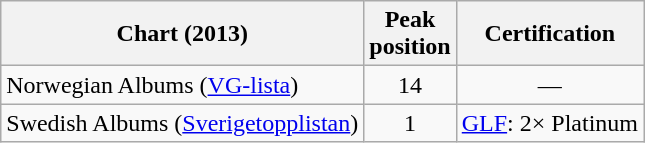<table class="wikitable plainrowheaders">
<tr>
<th>Chart (2013)</th>
<th>Peak<br>position</th>
<th>Certification</th>
</tr>
<tr>
<td>Norwegian Albums (<a href='#'>VG-lista</a>)</td>
<td align="center">14</td>
<td align="center">—</td>
</tr>
<tr>
<td>Swedish Albums (<a href='#'>Sverigetopplistan</a>)</td>
<td align="center">1</td>
<td align="center"><a href='#'>GLF</a>: 2× Platinum</td>
</tr>
</table>
